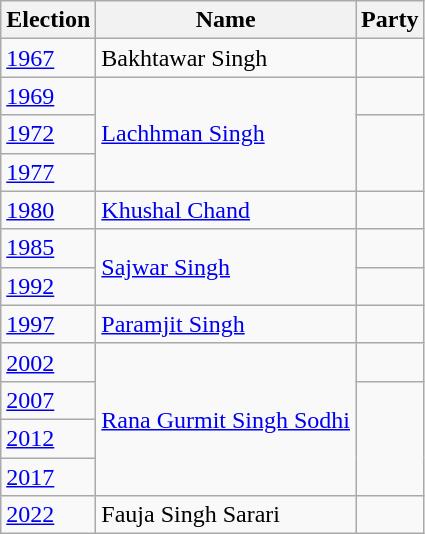<table class="wikitable sortable">
<tr>
<th>Election</th>
<th>Name</th>
<th colspan="2">Party</th>
</tr>
<tr>
<td><a href='#'>1967</a></td>
<td>Bakhtawar Singh</td>
<td></td>
</tr>
<tr>
<td><a href='#'>1969</a></td>
<td rowspan="3"><a href='#'>Lachhman Singh</a></td>
<td></td>
</tr>
<tr>
<td><a href='#'>1972</a></td>
</tr>
<tr>
<td><a href='#'>1977</a></td>
</tr>
<tr>
<td><a href='#'>1980</a></td>
<td><a href='#'>Khushal Chand</a></td>
<td></td>
</tr>
<tr>
<td><a href='#'>1985</a></td>
<td rowspan="2"><a href='#'>Sajwar Singh</a></td>
<td></td>
</tr>
<tr>
<td><a href='#'>1992</a></td>
<td></td>
</tr>
<tr>
<td><a href='#'>1997</a></td>
<td><a href='#'>Paramjit Singh</a></td>
<td></td>
</tr>
<tr>
<td><a href='#'>2002</a></td>
<td rowspan="4"><a href='#'>Rana Gurmit Singh Sodhi</a></td>
<td></td>
</tr>
<tr>
<td><a href='#'>2007</a></td>
</tr>
<tr>
<td><a href='#'>2012</a></td>
</tr>
<tr>
<td><a href='#'>2017</a></td>
</tr>
<tr>
<td><a href='#'>2022</a></td>
<td>Fauja Singh Sarari</td>
<td></td>
</tr>
</table>
